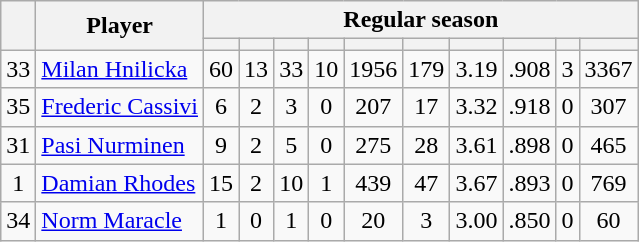<table class="wikitable plainrowheaders" style="text-align:center;">
<tr>
<th scope="col" rowspan="2"></th>
<th scope="col" rowspan="2">Player</th>
<th scope=colgroup colspan=10>Regular season</th>
</tr>
<tr>
<th scope="col"></th>
<th scope="col"></th>
<th scope="col"></th>
<th scope="col"></th>
<th scope="col"></th>
<th scope="col"></th>
<th scope="col"></th>
<th scope="col"></th>
<th scope="col"></th>
<th scope="col"></th>
</tr>
<tr>
<td scope="row">33</td>
<td align="left"><a href='#'>Milan Hnilicka</a></td>
<td>60</td>
<td>13</td>
<td>33</td>
<td>10</td>
<td>1956</td>
<td>179</td>
<td>3.19</td>
<td>.908</td>
<td>3</td>
<td>3367</td>
</tr>
<tr>
<td scope="row">35</td>
<td align="left"><a href='#'>Frederic Cassivi</a></td>
<td>6</td>
<td>2</td>
<td>3</td>
<td>0</td>
<td>207</td>
<td>17</td>
<td>3.32</td>
<td>.918</td>
<td>0</td>
<td>307</td>
</tr>
<tr>
<td scope="row">31</td>
<td align="left"><a href='#'>Pasi Nurminen</a></td>
<td>9</td>
<td>2</td>
<td>5</td>
<td>0</td>
<td>275</td>
<td>28</td>
<td>3.61</td>
<td>.898</td>
<td>0</td>
<td>465</td>
</tr>
<tr>
<td scope="row">1</td>
<td align="left"><a href='#'>Damian Rhodes</a></td>
<td>15</td>
<td>2</td>
<td>10</td>
<td>1</td>
<td>439</td>
<td>47</td>
<td>3.67</td>
<td>.893</td>
<td>0</td>
<td>769</td>
</tr>
<tr>
<td scope="row">34</td>
<td align="left"><a href='#'>Norm Maracle</a></td>
<td>1</td>
<td>0</td>
<td>1</td>
<td>0</td>
<td>20</td>
<td>3</td>
<td>3.00</td>
<td>.850</td>
<td>0</td>
<td>60</td>
</tr>
</table>
